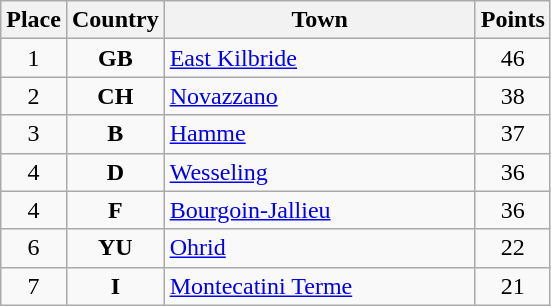<table class="wikitable">
<tr>
<th width="25">Place</th>
<th width="25">Country</th>
<th width="200">Town</th>
<th width="25">Points</th>
</tr>
<tr>
<td align="center">1</td>
<td align="center"><strong>GB</strong></td>
<td align="left"><a href='#'>East Kilbride</a></td>
<td align="center">46</td>
</tr>
<tr>
<td align="center">2</td>
<td align="center"><strong>CH</strong></td>
<td align="left"><a href='#'>Novazzano</a></td>
<td align="center">38</td>
</tr>
<tr>
<td align="center">3</td>
<td align="center"><strong>B</strong></td>
<td align="left"><a href='#'>Hamme</a></td>
<td align="center">37</td>
</tr>
<tr>
<td align="center">4</td>
<td align="center"><strong>D</strong></td>
<td align="left"><a href='#'>Wesseling</a></td>
<td align="center">36</td>
</tr>
<tr>
<td align="center">4</td>
<td align="center"><strong>F</strong></td>
<td align="left"><a href='#'>Bourgoin-Jallieu</a></td>
<td align="center">36</td>
</tr>
<tr>
<td align="center">6</td>
<td align="center"><strong>YU</strong></td>
<td align="left"><a href='#'>Ohrid</a></td>
<td align="center">22</td>
</tr>
<tr>
<td align="center">7</td>
<td align="center"><strong>I</strong></td>
<td align="left"><a href='#'>Montecatini Terme</a></td>
<td align="center">21</td>
</tr>
</table>
